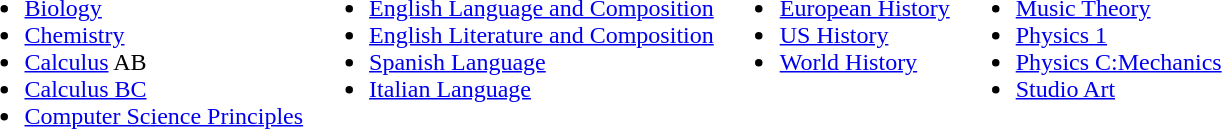<table>
<tr valign="top">
<td><br><ul><li><a href='#'>Biology</a></li><li><a href='#'>Chemistry</a></li><li><a href='#'>Calculus</a> AB</li><li><a href='#'>Calculus BC</a></li><li><a href='#'>Computer Science Principles</a></li></ul></td>
<td><br><ul><li><a href='#'>English Language and Composition</a></li><li><a href='#'>English Literature and Composition</a></li><li><a href='#'>Spanish Language</a></li><li><a href='#'>Italian Language</a></li></ul></td>
<td><br><ul><li><a href='#'>European History</a></li><li><a href='#'>US History</a></li><li><a href='#'>World History</a></li></ul></td>
<td><br><ul><li><a href='#'>Music Theory</a></li><li><a href='#'>Physics 1</a></li><li><a href='#'>Physics C:Mechanics</a></li><li><a href='#'>Studio Art</a></li></ul></td>
</tr>
</table>
